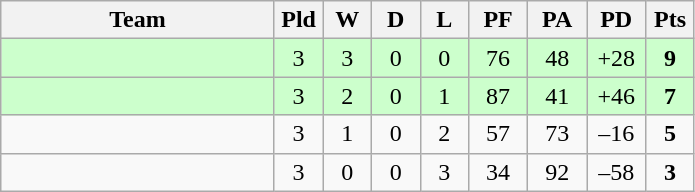<table class="wikitable" style="text-align:center;">
<tr>
<th width=175>Team</th>
<th width=25 abbr="Played">Pld</th>
<th width=25 abbr="Won">W</th>
<th width=25 abbr="Drawn">D</th>
<th width=25 abbr="Lost">L</th>
<th width=32 abbr="Points for">PF</th>
<th width=32 abbr="Points against">PA</th>
<th width=32 abbr="Points difference">PD</th>
<th width=25 abbr="Points">Pts</th>
</tr>
<tr bgcolor=ccffcc>
<td align=left></td>
<td>3</td>
<td>3</td>
<td>0</td>
<td>0</td>
<td>76</td>
<td>48</td>
<td>+28</td>
<td><strong>9</strong></td>
</tr>
<tr bgcolor=ccffcc>
<td align=left></td>
<td>3</td>
<td>2</td>
<td>0</td>
<td>1</td>
<td>87</td>
<td>41</td>
<td>+46</td>
<td><strong>7</strong></td>
</tr>
<tr>
<td align=left></td>
<td>3</td>
<td>1</td>
<td>0</td>
<td>2</td>
<td>57</td>
<td>73</td>
<td>–16</td>
<td><strong>5</strong></td>
</tr>
<tr>
<td align=left></td>
<td>3</td>
<td>0</td>
<td>0</td>
<td>3</td>
<td>34</td>
<td>92</td>
<td>–58</td>
<td><strong>3</strong></td>
</tr>
</table>
